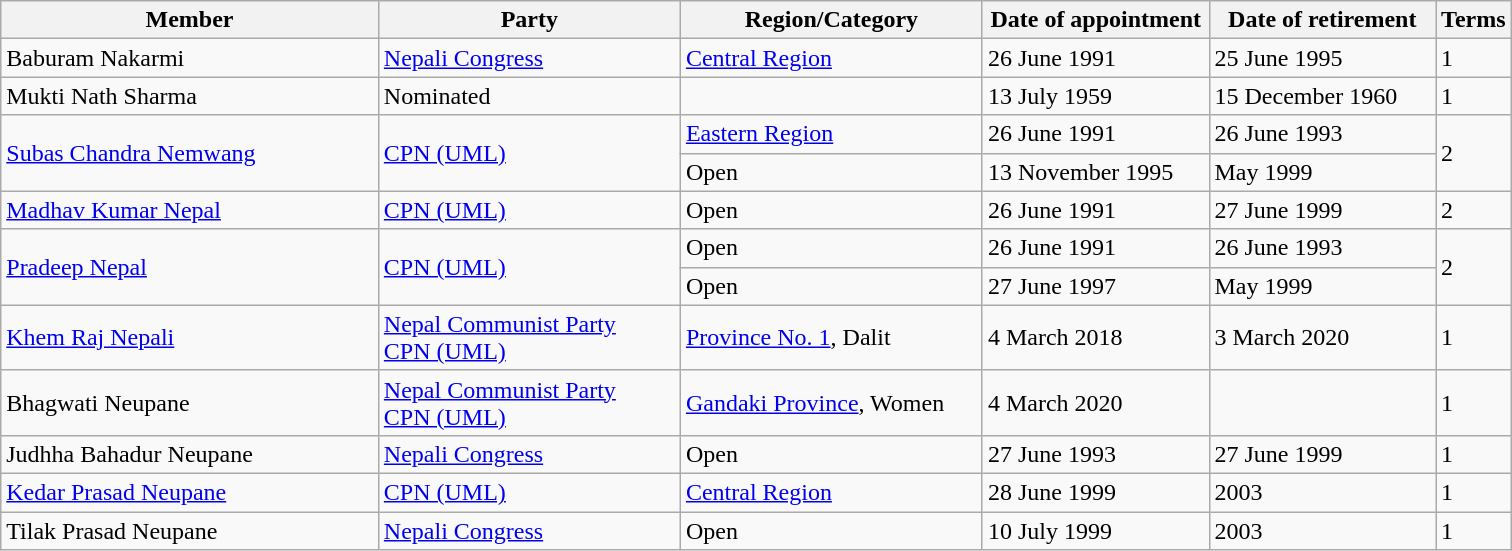<table class="wikitable sortable">
<tr>
<th style="width: 25%;">Member</th>
<th style="width: 20%;">Party</th>
<th style="width: 20%;">Region/Category</th>
<th style="width: 15%;">Date of appointment</th>
<th style="width: 15%;">Date of retirement</th>
<th style="width: 5%;">Terms</th>
</tr>
<tr>
<td>Baburam Nakarmi</td>
<td><a href='#'>Nepali Congress</a></td>
<td><a href='#'>Central Region</a></td>
<td>26 June 1991</td>
<td>25 June 1995</td>
<td>1</td>
</tr>
<tr>
<td>Mukti Nath Sharma</td>
<td>Nominated</td>
<td></td>
<td>13 July 1959</td>
<td>15 December 1960</td>
<td>1</td>
</tr>
<tr>
<td rowspan="2"><a href='#'>Subas Chandra Nemwang</a></td>
<td rowspan="2"><a href='#'>CPN (UML)</a></td>
<td><a href='#'>Eastern Region</a></td>
<td>26 June 1991</td>
<td>26 June 1993</td>
<td rowspan="2">2</td>
</tr>
<tr>
<td>Open</td>
<td>13 November 1995</td>
<td>May 1999</td>
</tr>
<tr>
<td><a href='#'>Madhav Kumar Nepal</a></td>
<td><a href='#'>CPN (UML)</a></td>
<td>Open</td>
<td>26 June 1991</td>
<td>27 June 1999</td>
<td>2</td>
</tr>
<tr>
<td rowspan="2"><a href='#'>Pradeep Nepal</a></td>
<td rowspan="2"><a href='#'>CPN (UML)</a></td>
<td>Open</td>
<td>26 June 1991</td>
<td>26 June 1993</td>
<td rowspan="2">2</td>
</tr>
<tr>
<td>Open</td>
<td>27 June 1997</td>
<td>May 1999</td>
</tr>
<tr>
<td><a href='#'>Khem Raj Nepali</a></td>
<td><a href='#'>Nepal Communist Party</a><br><a href='#'>CPN (UML)</a></td>
<td><a href='#'>Province No. 1</a>, Dalit</td>
<td>4 March 2018</td>
<td>3 March 2020</td>
<td>1</td>
</tr>
<tr>
<td>Bhagwati Neupane</td>
<td><a href='#'>Nepal Communist Party</a><br><a href='#'>CPN (UML)</a></td>
<td><a href='#'>Gandaki Province</a>, Women</td>
<td>4 March 2020</td>
<td></td>
<td>1</td>
</tr>
<tr>
<td>Judhha Bahadur Neupane</td>
<td><a href='#'>Nepali Congress</a></td>
<td>Open</td>
<td>27 June 1993</td>
<td>27 June 1999</td>
<td>1</td>
</tr>
<tr>
<td><a href='#'>Kedar Prasad Neupane</a></td>
<td><a href='#'>CPN (UML)</a></td>
<td><a href='#'>Central Region</a></td>
<td>28 June 1999</td>
<td>2003</td>
<td>1</td>
</tr>
<tr>
<td>Tilak Prasad Neupane</td>
<td><a href='#'>Nepali Congress</a></td>
<td>Open</td>
<td>10 July 1999</td>
<td>2003</td>
<td>1</td>
</tr>
</table>
